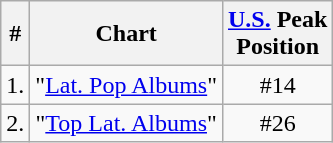<table class="wikitable">
<tr>
<th>#</th>
<th>Chart</th>
<th><a href='#'>U.S.</a> Peak<br>Position</th>
</tr>
<tr>
<td>1.</td>
<td style="text-align:center;">"<a href='#'>Lat. Pop Albums</a>"</td>
<td style="text-align:center;">#14</td>
</tr>
<tr>
<td>2.</td>
<td style="text-align:center;">"<a href='#'>Top Lat. Albums</a>"</td>
<td style="text-align:center;">#26</td>
</tr>
</table>
